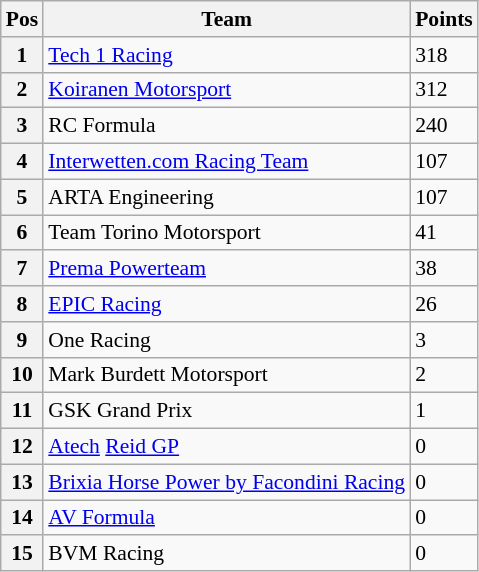<table class="wikitable" style="font-size:90%;">
<tr>
<th>Pos</th>
<th>Team</th>
<th>Points</th>
</tr>
<tr>
<th>1</th>
<td> <a href='#'>Tech 1 Racing</a></td>
<td>318</td>
</tr>
<tr>
<th>2</th>
<td> <a href='#'>Koiranen Motorsport</a></td>
<td>312</td>
</tr>
<tr>
<th>3</th>
<td> RC Formula</td>
<td>240</td>
</tr>
<tr>
<th>4</th>
<td> <a href='#'>Interwetten.com Racing Team</a></td>
<td>107</td>
</tr>
<tr>
<th>5</th>
<td> ARTA Engineering</td>
<td>107</td>
</tr>
<tr>
<th>6</th>
<td> Team Torino Motorsport</td>
<td>41</td>
</tr>
<tr>
<th>7</th>
<td> <a href='#'>Prema Powerteam</a></td>
<td>38</td>
</tr>
<tr>
<th>8</th>
<td> <a href='#'>EPIC Racing</a></td>
<td>26</td>
</tr>
<tr>
<th>9</th>
<td> One Racing</td>
<td>3</td>
</tr>
<tr>
<th>10</th>
<td> Mark Burdett Motorsport</td>
<td>2</td>
</tr>
<tr>
<th>11</th>
<td> GSK Grand Prix</td>
<td>1</td>
</tr>
<tr>
<th>12</th>
<td> <a href='#'>Atech</a> <a href='#'>Reid GP</a></td>
<td>0</td>
</tr>
<tr>
<th>13</th>
<td> <a href='#'>Brixia Horse Power by Facondini Racing</a></td>
<td>0</td>
</tr>
<tr>
<th>14</th>
<td> <a href='#'>AV Formula</a></td>
<td>0</td>
</tr>
<tr>
<th>15</th>
<td> BVM Racing</td>
<td>0</td>
</tr>
</table>
